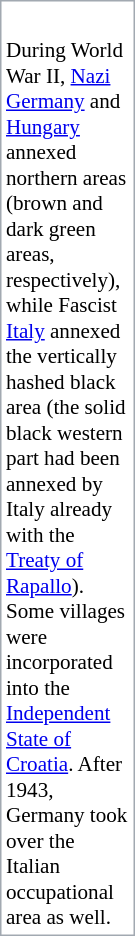<table class="floatright" style="width: 90px; font-size: 88%; border: 1px solid #a2a9b1;">
<tr>
<td><br>



</td>
</tr>
<tr>
<td>During World War II, <a href='#'>Nazi Germany</a> and <a href='#'>Hungary</a> annexed northern areas (brown and dark green areas, respectively), while Fascist <a href='#'>Italy</a> annexed the vertically hashed black area (the solid black western part had been annexed by Italy already with the <a href='#'>Treaty of Rapallo</a>). Some villages were incorporated into the <a href='#'>Independent State of Croatia</a>. After 1943, Germany took over the Italian occupational area as well.</td>
</tr>
</table>
